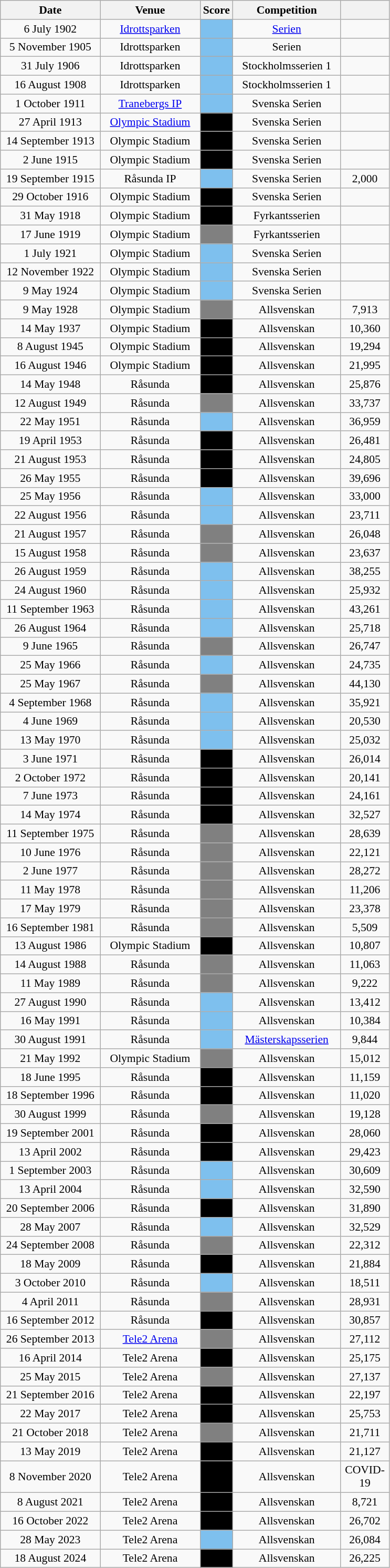<table class="wikitable" style="font-size:90%; text-align: center">
<tr>
<th width=120>Date</th>
<th width=120>Venue</th>
<th width=35>Score</th>
<th width=130>Competition</th>
<th width=55></th>
</tr>
<tr>
<td>6 July 1902</td>
<td><a href='#'>Idrottsparken</a></td>
<td bgcolor=7EC0EE></td>
<td><a href='#'>Serien</a></td>
<td style="text-align:center;"></td>
</tr>
<tr>
<td>5 November 1905</td>
<td>Idrottsparken</td>
<td bgcolor=7EC0EE></td>
<td>Serien</td>
<td style="text-align:center;"></td>
</tr>
<tr>
<td>31 July 1906</td>
<td>Idrottsparken</td>
<td bgcolor=7EC0EE></td>
<td>Stockholmsserien 1</td>
<td style="text-align:center;"></td>
</tr>
<tr>
<td>16 August 1908</td>
<td>Idrottsparken</td>
<td bgcolor=7EC0EE></td>
<td>Stockholmsserien 1</td>
<td style="text-align:center;"></td>
</tr>
<tr>
<td>1 October 1911</td>
<td><a href='#'>Tranebergs IP</a></td>
<td bgcolor=7EC0EE></td>
<td>Svenska Serien</td>
<td style="text-align:center;"></td>
</tr>
<tr>
<td>27 April 1913</td>
<td><a href='#'>Olympic Stadium</a></td>
<td bgcolor=black></td>
<td>Svenska Serien</td>
<td style="text-align:center;"></td>
</tr>
<tr>
<td>14 September 1913</td>
<td>Olympic Stadium</td>
<td bgcolor=black></td>
<td>Svenska Serien</td>
<td style="text-align:center;"></td>
</tr>
<tr>
<td>2 June 1915</td>
<td>Olympic Stadium</td>
<td bgcolor=black></td>
<td>Svenska Serien</td>
<td style="text-align:center;"></td>
</tr>
<tr>
<td>19 September 1915</td>
<td>Råsunda IP</td>
<td bgcolor=7EC0EE></td>
<td>Svenska Serien</td>
<td style="text-align:center;">2,000</td>
</tr>
<tr>
<td>29 October 1916</td>
<td>Olympic Stadium</td>
<td bgcolor=black></td>
<td>Svenska Serien</td>
<td style="text-align:center;"></td>
</tr>
<tr>
<td>31 May 1918</td>
<td>Olympic Stadium</td>
<td bgcolor=black></td>
<td>Fyrkantsserien</td>
<td style="text-align:center;"></td>
</tr>
<tr>
<td>17 June 1919</td>
<td>Olympic Stadium</td>
<td style="background:gray;"></td>
<td>Fyrkantsserien</td>
<td style="text-align:center;"></td>
</tr>
<tr>
<td>1 July 1921</td>
<td>Olympic Stadium</td>
<td bgcolor=7EC0EE></td>
<td>Svenska Serien</td>
<td style="text-align:center;"></td>
</tr>
<tr>
<td>12 November 1922</td>
<td>Olympic Stadium</td>
<td bgcolor=7EC0EE></td>
<td>Svenska Serien</td>
<td style="text-align:center;"></td>
</tr>
<tr>
<td>9 May 1924</td>
<td>Olympic Stadium</td>
<td bgcolor=7EC0EE></td>
<td>Svenska Serien</td>
<td style="text-align:center;"></td>
</tr>
<tr>
<td>9 May 1928</td>
<td>Olympic Stadium</td>
<td style="background:gray;"></td>
<td>Allsvenskan</td>
<td style="text-align:center;">7,913</td>
</tr>
<tr>
<td>14 May 1937</td>
<td>Olympic Stadium</td>
<td bgcolor=black></td>
<td>Allsvenskan</td>
<td style="text-align:center;">10,360</td>
</tr>
<tr>
<td>8 August 1945</td>
<td>Olympic Stadium</td>
<td bgcolor=black></td>
<td>Allsvenskan</td>
<td style="text-align:center;">19,294</td>
</tr>
<tr>
<td>16 August 1946</td>
<td>Olympic Stadium</td>
<td bgcolor=black></td>
<td>Allsvenskan</td>
<td style="text-align:center;">21,995</td>
</tr>
<tr>
<td>14 May 1948</td>
<td>Råsunda</td>
<td bgcolor=black></td>
<td>Allsvenskan</td>
<td style="text-align:center;">25,876</td>
</tr>
<tr>
<td>12 August 1949</td>
<td>Råsunda</td>
<td style="background:gray;"></td>
<td>Allsvenskan</td>
<td style="text-align:center;">33,737</td>
</tr>
<tr>
<td>22 May 1951</td>
<td>Råsunda</td>
<td bgcolor=7EC0EE></td>
<td>Allsvenskan</td>
<td style="text-align:center;">36,959</td>
</tr>
<tr>
<td>19 April 1953</td>
<td>Råsunda</td>
<td bgcolor=black></td>
<td>Allsvenskan</td>
<td style="text-align:center;">26,481</td>
</tr>
<tr>
<td>21 August 1953</td>
<td>Råsunda</td>
<td bgcolor=black></td>
<td>Allsvenskan</td>
<td style="text-align:center;">24,805</td>
</tr>
<tr>
<td>26 May 1955</td>
<td>Råsunda</td>
<td bgcolor=black></td>
<td>Allsvenskan</td>
<td style="text-align:center;">39,696</td>
</tr>
<tr>
<td>25 May 1956</td>
<td>Råsunda</td>
<td bgcolor=7EC0EE></td>
<td>Allsvenskan</td>
<td style="text-align:center;">33,000</td>
</tr>
<tr>
<td>22 August 1956</td>
<td>Råsunda</td>
<td bgcolor=7EC0EE></td>
<td>Allsvenskan</td>
<td style="text-align:center;">23,711</td>
</tr>
<tr>
<td>21 August 1957</td>
<td>Råsunda</td>
<td style="background:gray;"></td>
<td>Allsvenskan</td>
<td style="text-align:center;">26,048</td>
</tr>
<tr>
<td>15 August 1958</td>
<td>Råsunda</td>
<td style="background:gray;"></td>
<td>Allsvenskan</td>
<td style="text-align:center;">23,637</td>
</tr>
<tr>
<td>26 August 1959</td>
<td>Råsunda</td>
<td bgcolor=7EC0EE></td>
<td>Allsvenskan</td>
<td style="text-align:center;">38,255</td>
</tr>
<tr>
<td>24 August 1960</td>
<td>Råsunda</td>
<td bgcolor=7EC0EE></td>
<td>Allsvenskan</td>
<td style="text-align:center;">25,932</td>
</tr>
<tr>
<td>11 September 1963</td>
<td>Råsunda</td>
<td bgcolor=7EC0EE></td>
<td>Allsvenskan</td>
<td style="text-align:center;">43,261</td>
</tr>
<tr>
<td>26 August 1964</td>
<td>Råsunda</td>
<td bgcolor=7EC0EE></td>
<td>Allsvenskan</td>
<td style="text-align:center;">25,718</td>
</tr>
<tr>
<td>9 June 1965</td>
<td>Råsunda</td>
<td style="background:gray;"></td>
<td>Allsvenskan</td>
<td style="text-align:center;">26,747</td>
</tr>
<tr>
<td>25 May 1966</td>
<td>Råsunda</td>
<td bgcolor=7EC0EE></td>
<td>Allsvenskan</td>
<td style="text-align:center;">24,735</td>
</tr>
<tr>
<td>25 May 1967</td>
<td>Råsunda</td>
<td style="background:gray;"></td>
<td>Allsvenskan</td>
<td style="text-align:center;">44,130</td>
</tr>
<tr>
<td>4 September 1968</td>
<td>Råsunda</td>
<td bgcolor=7EC0EE></td>
<td>Allsvenskan</td>
<td style="text-align:center;">35,921</td>
</tr>
<tr>
<td>4 June 1969</td>
<td>Råsunda</td>
<td bgcolor=7EC0EE></td>
<td>Allsvenskan</td>
<td style="text-align:center;">20,530</td>
</tr>
<tr>
<td>13 May 1970</td>
<td>Råsunda</td>
<td bgcolor=7EC0EE></td>
<td>Allsvenskan</td>
<td style="text-align:center;">25,032</td>
</tr>
<tr>
<td>3 June 1971</td>
<td>Råsunda</td>
<td bgcolor=black></td>
<td>Allsvenskan</td>
<td style="text-align:center;">26,014</td>
</tr>
<tr>
<td>2 October 1972</td>
<td>Råsunda</td>
<td bgcolor=black></td>
<td>Allsvenskan</td>
<td style="text-align:center;">20,141</td>
</tr>
<tr>
<td>7 June 1973</td>
<td>Råsunda</td>
<td bgcolor=black></td>
<td>Allsvenskan</td>
<td style="text-align:center;">24,161</td>
</tr>
<tr>
<td>14 May 1974</td>
<td>Råsunda</td>
<td bgcolor=black></td>
<td>Allsvenskan</td>
<td style="text-align:center;">32,527</td>
</tr>
<tr>
<td>11 September 1975</td>
<td>Råsunda</td>
<td style="background:gray;"></td>
<td>Allsvenskan</td>
<td style="text-align:center;">28,639</td>
</tr>
<tr>
<td>10 June 1976</td>
<td>Råsunda</td>
<td style="background:gray;"></td>
<td>Allsvenskan</td>
<td style="text-align:center;">22,121</td>
</tr>
<tr>
<td>2 June 1977</td>
<td>Råsunda</td>
<td style="background:gray;"></td>
<td>Allsvenskan</td>
<td style="text-align:center;">28,272</td>
</tr>
<tr>
<td>11 May 1978</td>
<td>Råsunda</td>
<td style="background:gray;"></td>
<td>Allsvenskan</td>
<td style="text-align:center;">11,206</td>
</tr>
<tr>
<td>17 May 1979</td>
<td>Råsunda</td>
<td style="background:gray;"></td>
<td>Allsvenskan</td>
<td style="text-align:center;">23,378</td>
</tr>
<tr>
<td>16 September 1981</td>
<td>Råsunda</td>
<td style="background:gray;"></td>
<td>Allsvenskan</td>
<td style="text-align:center;">5,509</td>
</tr>
<tr>
<td>13 August 1986</td>
<td>Olympic Stadium</td>
<td bgcolor=black></td>
<td>Allsvenskan</td>
<td style="text-align:center;">10,807</td>
</tr>
<tr>
<td>14 August 1988</td>
<td>Råsunda</td>
<td style="background:gray;"></td>
<td>Allsvenskan</td>
<td style="text-align:center;">11,063</td>
</tr>
<tr>
<td>11 May 1989</td>
<td>Råsunda</td>
<td style="background:gray;"></td>
<td>Allsvenskan</td>
<td style="text-align:center;">9,222</td>
</tr>
<tr>
<td>27 August 1990</td>
<td>Råsunda</td>
<td bgcolor=7EC0EE></td>
<td>Allsvenskan</td>
<td style="text-align:center;">13,412</td>
</tr>
<tr>
<td>16 May 1991</td>
<td>Råsunda</td>
<td bgcolor=7EC0EE></td>
<td>Allsvenskan</td>
<td style="text-align:center;">10,384</td>
</tr>
<tr>
<td>30 August 1991</td>
<td>Råsunda</td>
<td bgcolor=7EC0EE></td>
<td><a href='#'>Mästerskapsserien</a></td>
<td style="text-align:center;">9,844</td>
</tr>
<tr>
<td>21 May 1992</td>
<td>Olympic Stadium</td>
<td style="background:gray;"></td>
<td>Allsvenskan</td>
<td style="text-align:center;">15,012</td>
</tr>
<tr>
<td>18 June 1995</td>
<td>Råsunda</td>
<td bgcolor=black></td>
<td>Allsvenskan</td>
<td style="text-align:center;">11,159</td>
</tr>
<tr>
<td>18 September 1996</td>
<td>Råsunda</td>
<td bgcolor=black></td>
<td>Allsvenskan</td>
<td style="text-align:center;">11,020</td>
</tr>
<tr>
<td>30 August 1999</td>
<td>Råsunda</td>
<td style="background:gray;"></td>
<td>Allsvenskan</td>
<td style="text-align:center;">19,128</td>
</tr>
<tr>
<td>19 September 2001</td>
<td>Råsunda</td>
<td bgcolor=black></td>
<td>Allsvenskan</td>
<td style="text-align:center;">28,060</td>
</tr>
<tr>
<td>13 April 2002</td>
<td>Råsunda</td>
<td bgcolor=black></td>
<td>Allsvenskan</td>
<td style="text-align:center;">29,423</td>
</tr>
<tr>
<td>1 September 2003</td>
<td>Råsunda</td>
<td bgcolor=7EC0EE></td>
<td>Allsvenskan</td>
<td style="text-align:center;">30,609</td>
</tr>
<tr>
<td>13 April 2004</td>
<td>Råsunda</td>
<td bgcolor=7EC0EE></td>
<td>Allsvenskan</td>
<td style="text-align:center;">32,590</td>
</tr>
<tr>
<td>20 September 2006</td>
<td>Råsunda</td>
<td bgcolor=black></td>
<td>Allsvenskan</td>
<td style="text-align:center;">31,890</td>
</tr>
<tr>
<td>28 May 2007</td>
<td>Råsunda</td>
<td bgcolor=7EC0EE></td>
<td>Allsvenskan</td>
<td style="text-align:center;">32,529</td>
</tr>
<tr>
<td>24 September 2008</td>
<td>Råsunda</td>
<td style="background:gray;"></td>
<td>Allsvenskan</td>
<td style="text-align:center;">22,312</td>
</tr>
<tr>
<td>18 May 2009</td>
<td>Råsunda</td>
<td bgcolor=black></td>
<td>Allsvenskan</td>
<td style="text-align:center;">21,884</td>
</tr>
<tr>
<td>3 October 2010</td>
<td>Råsunda</td>
<td bgcolor=7EC0EE></td>
<td>Allsvenskan</td>
<td style="text-align:center;">18,511</td>
</tr>
<tr>
<td>4 April 2011</td>
<td>Råsunda</td>
<td style="background:gray;"></td>
<td>Allsvenskan</td>
<td style="text-align:center;">28,931</td>
</tr>
<tr>
<td>16 September 2012</td>
<td>Råsunda</td>
<td bgcolor=black></td>
<td>Allsvenskan</td>
<td style="text-align:center;">30,857</td>
</tr>
<tr>
<td>26 September 2013</td>
<td><a href='#'>Tele2 Arena</a></td>
<td style="background:gray;"></td>
<td>Allsvenskan</td>
<td style="text-align:center;">27,112</td>
</tr>
<tr>
<td>16 April 2014</td>
<td>Tele2 Arena</td>
<td bgcolor=black></td>
<td>Allsvenskan</td>
<td style="text-align:center;">25,175</td>
</tr>
<tr>
<td>25 May 2015</td>
<td>Tele2 Arena</td>
<td style="background:gray;"></td>
<td>Allsvenskan</td>
<td style="text-align:center;">27,137</td>
</tr>
<tr>
<td>21 September 2016</td>
<td>Tele2 Arena</td>
<td bgcolor=black></td>
<td>Allsvenskan</td>
<td>22,197</td>
</tr>
<tr>
<td>22 May 2017</td>
<td>Tele2 Arena</td>
<td bgcolor=black></td>
<td>Allsvenskan</td>
<td>25,753</td>
</tr>
<tr>
<td>21 October 2018</td>
<td>Tele2 Arena</td>
<td style="background:gray;"></td>
<td>Allsvenskan</td>
<td style="text-align:center;">21,711</td>
</tr>
<tr>
<td>13 May 2019</td>
<td>Tele2 Arena</td>
<td bgcolor=black></td>
<td>Allsvenskan</td>
<td>21,127</td>
</tr>
<tr>
<td>8 November 2020</td>
<td>Tele2 Arena</td>
<td bgcolor=black></td>
<td>Allsvenskan</td>
<td>COVID-19</td>
</tr>
<tr>
<td>8 August 2021</td>
<td>Tele2 Arena</td>
<td bgcolor=black></td>
<td>Allsvenskan</td>
<td>8,721</td>
</tr>
<tr>
<td>16 October 2022</td>
<td>Tele2 Arena</td>
<td bgcolor=black></td>
<td>Allsvenskan</td>
<td>26,702</td>
</tr>
<tr>
<td>28 May 2023</td>
<td>Tele2 Arena</td>
<td bgcolor=7EC0EE></td>
<td>Allsvenskan</td>
<td style="text-align:center;">26,084</td>
</tr>
<tr>
<td>18 August 2024</td>
<td>Tele2 Arena</td>
<td bgcolor=black></td>
<td>Allsvenskan</td>
<td>26,225</td>
</tr>
</table>
